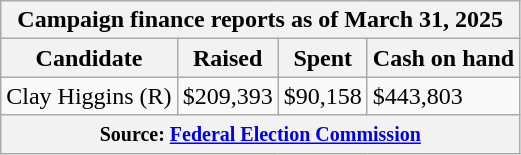<table class="wikitable sortable">
<tr>
<th colspan=4>Campaign finance reports as of March 31, 2025</th>
</tr>
<tr style="text-align:center;">
<th>Candidate</th>
<th>Raised</th>
<th>Spent</th>
<th>Cash on hand</th>
</tr>
<tr>
<td>Clay Higgins (R)</td>
<td>$209,393</td>
<td>$90,158</td>
<td>$443,803</td>
</tr>
<tr>
<th colspan="4"><small>Source: <a href='#'>Federal Election Commission</a></small></th>
</tr>
</table>
